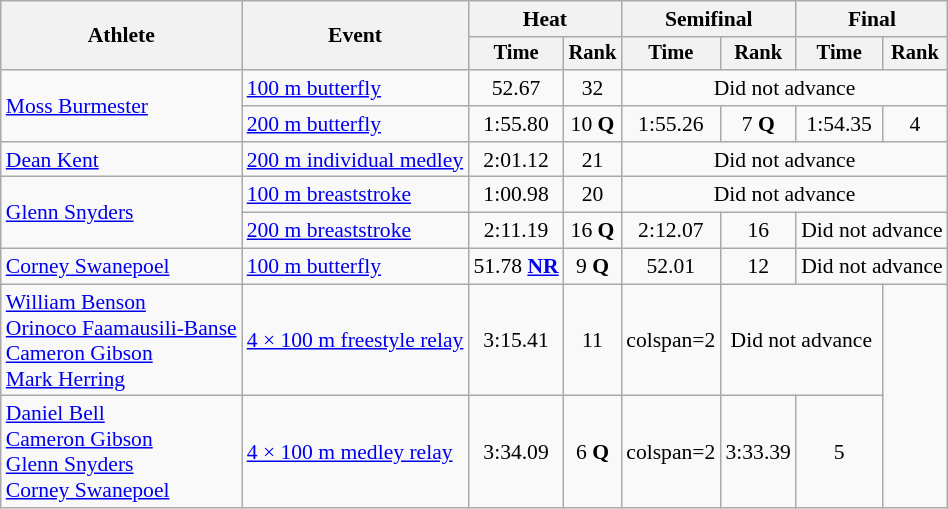<table class=wikitable style="font-size:90%">
<tr>
<th rowspan="2">Athlete</th>
<th rowspan="2">Event</th>
<th colspan="2">Heat</th>
<th colspan="2">Semifinal</th>
<th colspan="2">Final</th>
</tr>
<tr style="font-size:95%">
<th>Time</th>
<th>Rank</th>
<th>Time</th>
<th>Rank</th>
<th>Time</th>
<th>Rank</th>
</tr>
<tr align=center>
<td align=left rowspan=2><a href='#'>Moss Burmester</a></td>
<td align=left><a href='#'>100 m butterfly</a></td>
<td>52.67</td>
<td>32</td>
<td colspan=4>Did not advance</td>
</tr>
<tr align=center>
<td align=left><a href='#'>200 m butterfly</a></td>
<td>1:55.80</td>
<td>10 <strong>Q</strong></td>
<td>1:55.26</td>
<td>7 <strong>Q</strong></td>
<td>1:54.35</td>
<td>4</td>
</tr>
<tr align=center>
<td align=left><a href='#'>Dean Kent</a></td>
<td align=left><a href='#'>200 m individual medley</a></td>
<td>2:01.12</td>
<td>21</td>
<td colspan=4>Did not advance</td>
</tr>
<tr align=center>
<td align=left rowspan=2><a href='#'>Glenn Snyders</a></td>
<td align=left><a href='#'>100 m breaststroke</a></td>
<td>1:00.98</td>
<td>20</td>
<td colspan=4>Did not advance</td>
</tr>
<tr align=center>
<td align=left><a href='#'>200 m breaststroke</a></td>
<td>2:11.19</td>
<td>16 <strong>Q</strong></td>
<td>2:12.07</td>
<td>16</td>
<td colspan=2>Did not advance</td>
</tr>
<tr align=center>
<td align=left><a href='#'>Corney Swanepoel</a></td>
<td align=left><a href='#'>100 m butterfly</a></td>
<td>51.78 <strong><a href='#'>NR</a></strong></td>
<td>9 <strong>Q</strong></td>
<td>52.01</td>
<td>12</td>
<td colspan=2>Did not advance</td>
</tr>
<tr align=center>
<td align=left><a href='#'>William Benson</a><br><a href='#'>Orinoco Faamausili-Banse</a><br><a href='#'>Cameron Gibson</a><br><a href='#'>Mark Herring</a></td>
<td align=left><a href='#'>4 × 100 m freestyle relay</a></td>
<td>3:15.41</td>
<td>11</td>
<td>colspan=2 </td>
<td colspan=2>Did not advance</td>
</tr>
<tr align=center>
<td align=left><a href='#'>Daniel Bell</a><br><a href='#'>Cameron Gibson</a><br><a href='#'>Glenn Snyders</a><br><a href='#'>Corney Swanepoel</a></td>
<td align=left><a href='#'>4 × 100 m medley relay</a></td>
<td>3:34.09</td>
<td>6 <strong>Q</strong></td>
<td>colspan=2 </td>
<td>3:33.39</td>
<td>5</td>
</tr>
</table>
